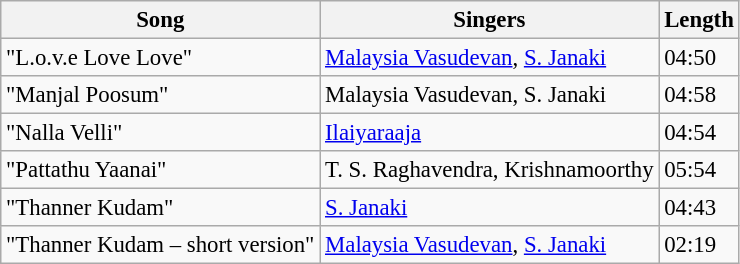<table class="wikitable" style="font-size:95%;">
<tr>
<th>Song</th>
<th>Singers</th>
<th>Length</th>
</tr>
<tr>
<td>"L.o.v.e Love Love"</td>
<td><a href='#'>Malaysia Vasudevan</a>, <a href='#'>S. Janaki</a></td>
<td>04:50</td>
</tr>
<tr>
<td>"Manjal Poosum"</td>
<td>Malaysia Vasudevan, S. Janaki</td>
<td>04:58</td>
</tr>
<tr>
<td>"Nalla Velli"</td>
<td><a href='#'>Ilaiyaraaja</a></td>
<td>04:54</td>
</tr>
<tr>
<td>"Pattathu Yaanai"</td>
<td>T. S. Raghavendra, Krishnamoorthy</td>
<td>05:54</td>
</tr>
<tr>
<td>"Thanner Kudam"</td>
<td><a href='#'>S. Janaki</a></td>
<td>04:43</td>
</tr>
<tr>
<td>"Thanner Kudam – short version"</td>
<td><a href='#'>Malaysia Vasudevan</a>, <a href='#'>S. Janaki</a></td>
<td>02:19</td>
</tr>
</table>
